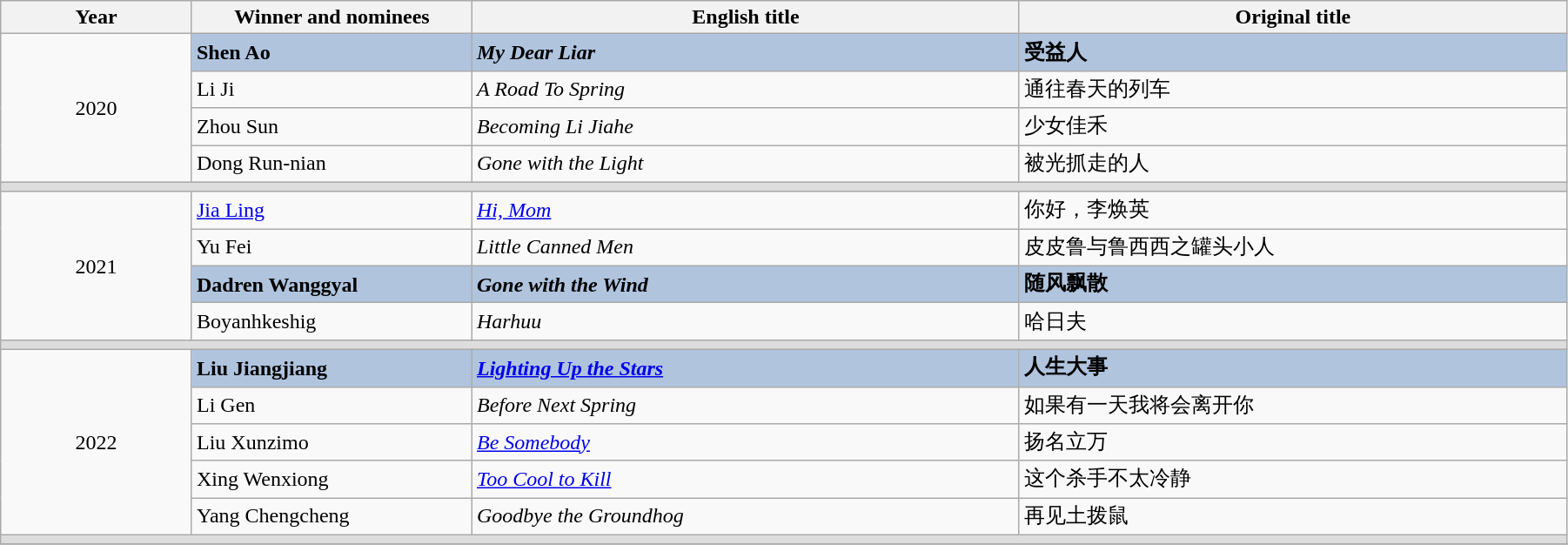<table class="wikitable" width="95%" cellpadding="5">
<tr>
<th width="100"><strong>Year</strong></th>
<th width="150"><strong>Winner and nominees</strong></th>
<th width="300"><strong>English title</strong></th>
<th width="300"><strong>Original title</strong></th>
</tr>
<tr>
<td rowspan="4" style="text-align:center;">2020</td>
<td style="background:#B0C4DE;"><strong>Shen Ao</strong></td>
<td style="background:#B0C4DE;"><strong><em>My Dear Liar</em></strong></td>
<td style="background:#B0C4DE;"><strong>受益人</strong></td>
</tr>
<tr>
<td>Li Ji</td>
<td><em>A Road To Spring</em></td>
<td>通往春天的列车</td>
</tr>
<tr>
<td>Zhou Sun</td>
<td><em>Becoming Li Jiahe</em></td>
<td>少女佳禾</td>
</tr>
<tr>
<td>Dong Run-nian</td>
<td><em>Gone with the Light</em></td>
<td>被光抓走的人</td>
</tr>
<tr bgcolor=#DDDDDD>
<td colspan=5></td>
</tr>
<tr>
<td rowspan="4" style="text-align:center;">2021 <br> </td>
<td><a href='#'>Jia Ling</a></td>
<td><em><a href='#'>Hi, Mom</a></em></td>
<td>你好，李焕英</td>
</tr>
<tr>
<td>Yu Fei</td>
<td><em>Little Canned Men</em></td>
<td>皮皮鲁与鲁西西之罐头小人</td>
</tr>
<tr>
<td style="background:#B0C4DE;"><strong>Dadren Wanggyal</strong></td>
<td style="background:#B0C4DE;"><strong><em>Gone with the Wind</em></strong></td>
<td style="background:#B0C4DE;"><strong>随风飘散</strong></td>
</tr>
<tr>
<td>Boyanhkeshig</td>
<td><em>Harhuu</em></td>
<td>哈日夫</td>
</tr>
<tr bgcolor=#DDDDDD>
<td colspan=5></td>
</tr>
<tr>
<td rowspan="5" style="text-align:center;">2022</td>
<td style="background:#B0C4DE;"><strong>Liu Jiangjiang</strong></td>
<td style="background:#B0C4DE;"><strong><em><a href='#'>Lighting Up the Stars</a></em></strong></td>
<td style="background:#B0C4DE;"><strong>人生大事</strong></td>
</tr>
<tr>
<td>Li Gen</td>
<td><em>Before Next Spring </em></td>
<td>如果有一天我将会离开你</td>
</tr>
<tr>
<td>Liu Xunzimo</td>
<td><em><a href='#'>Be Somebody</a></em></td>
<td>扬名立万</td>
</tr>
<tr>
<td>Xing Wenxiong</td>
<td><em><a href='#'>Too Cool to Kill</a></em></td>
<td>这个杀手不太冷静</td>
</tr>
<tr>
<td>Yang Chengcheng</td>
<td><em>Goodbye the Groundhog</em></td>
<td>再见土拨鼠</td>
</tr>
<tr bgcolor=#DDDDDD>
<td colspan=5></td>
</tr>
<tr>
</tr>
</table>
